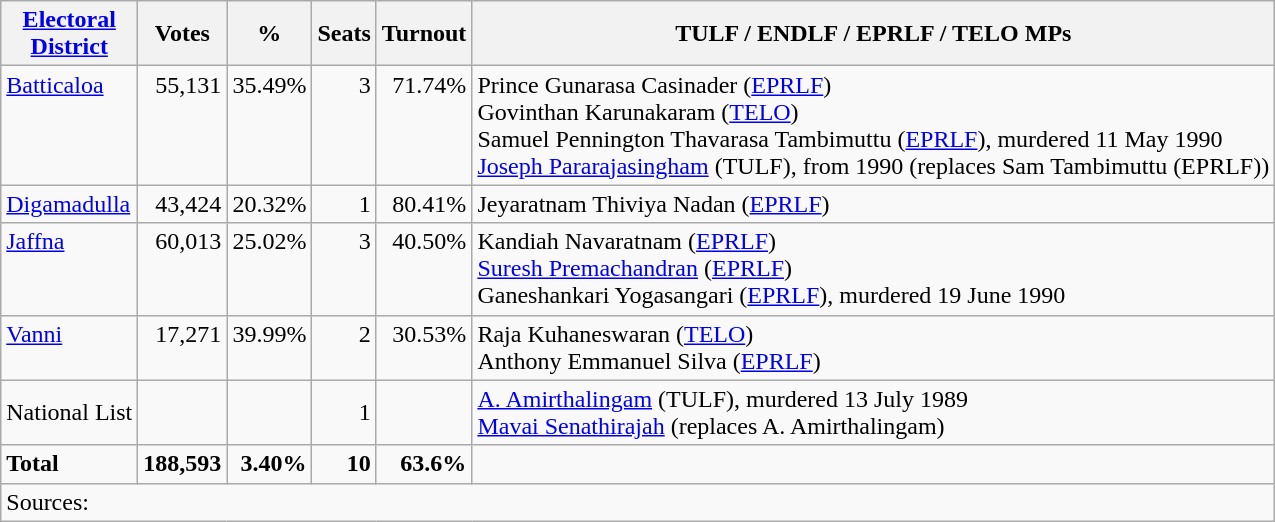<table class="wikitable" border="1">
<tr>
<th><a href='#'>Electoral<br>District</a></th>
<th align=right>Votes</th>
<th align=right>%</th>
<th align=right>Seats</th>
<th align=right>Turnout</th>
<th>TULF / ENDLF / EPRLF / TELO MPs</th>
</tr>
<tr>
<td valign=top><a href='#'>Batticaloa</a></td>
<td valign=top align=right>55,131</td>
<td valign=top align=right>35.49%</td>
<td valign=top align=right>3</td>
<td valign=top align=right>71.74%</td>
<td>Prince Gunarasa Casinader (<a href='#'>EPRLF</a>)<br>Govinthan Karunakaram (<a href='#'>TELO</a>)<br>Samuel Pennington Thavarasa Tambimuttu (<a href='#'>EPRLF</a>), murdered 11 May 1990<br><a href='#'>Joseph Pararajasingham</a> (TULF), from 1990 (replaces Sam Tambimuttu (EPRLF))</td>
</tr>
<tr>
<td valign=top><a href='#'>Digamadulla</a></td>
<td valign=top align=right>43,424</td>
<td valign=top align=right>20.32%</td>
<td valign=top align=right>1</td>
<td valign=top align=right>80.41%</td>
<td>Jeyaratnam Thiviya Nadan (<a href='#'>EPRLF</a>)</td>
</tr>
<tr>
<td valign=top><a href='#'>Jaffna</a></td>
<td valign=top align=right>60,013</td>
<td valign=top align=right>25.02%</td>
<td valign=top align=right>3</td>
<td valign=top align=right>40.50%</td>
<td>Kandiah Navaratnam (<a href='#'>EPRLF</a>)<br><a href='#'>Suresh Premachandran</a> (<a href='#'>EPRLF</a>)<br>Ganeshankari Yogasangari (<a href='#'>EPRLF</a>), murdered 19 June 1990</td>
</tr>
<tr>
<td valign=top><a href='#'>Vanni</a></td>
<td valign=top align=right>17,271</td>
<td valign=top align=right>39.99%</td>
<td valign=top align=right>2</td>
<td valign=top align=right>30.53%</td>
<td>Raja Kuhaneswaran (<a href='#'>TELO</a>)<br>Anthony Emmanuel Silva (<a href='#'>EPRLF</a>)</td>
</tr>
<tr>
<td>National List</td>
<td></td>
<td></td>
<td align=right>1</td>
<td></td>
<td><a href='#'>A. Amirthalingam</a> (TULF), murdered 13 July 1989<br><a href='#'>Mavai Senathirajah</a> (replaces A. Amirthalingam)</td>
</tr>
<tr>
<td><strong>Total</strong></td>
<td align=right><strong>188,593</strong></td>
<td align=right><strong>3.40%</strong></td>
<td align=right><strong>10</strong></td>
<td align=right><strong>63.6%</strong></td>
<td></td>
</tr>
<tr>
<td align=left colspan=6>Sources:</td>
</tr>
</table>
